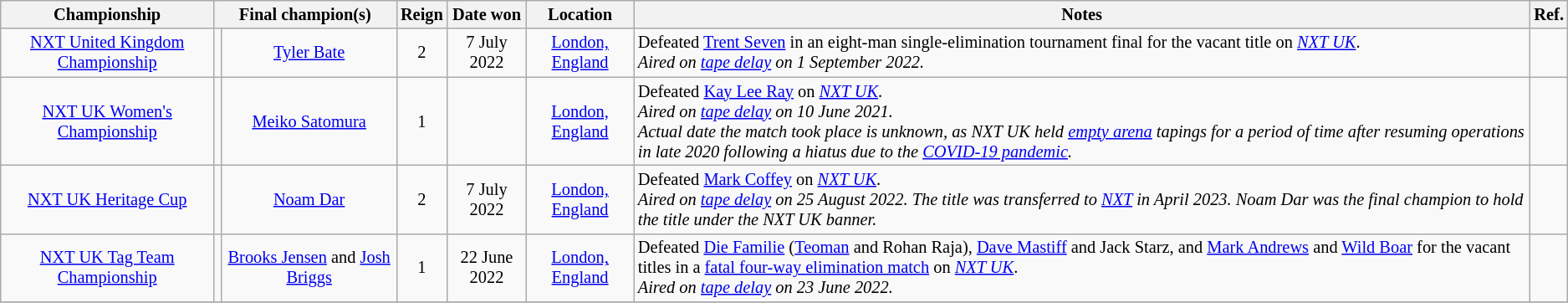<table class="wikitable" style="font-size: 85%;">
<tr>
<th>Championship</th>
<th colspan="2">Final champion(s)</th>
<th>Reign</th>
<th>Date won</th>
<th>Location</th>
<th>Notes</th>
<th>Ref.</th>
</tr>
<tr>
<td align=center><a href='#'>NXT United Kingdom Championship</a></td>
<td align=center></td>
<td align=center><a href='#'>Tyler Bate</a></td>
<td align=center>2</td>
<td align=center>7 July 2022</td>
<td align=center><a href='#'>London, England</a></td>
<td align=left>Defeated <a href='#'>Trent Seven</a> in an eight-man single-elimination tournament final for the vacant title on <em><a href='#'>NXT UK</a></em>.<br><em>Aired on <a href='#'>tape delay</a> on 1 September 2022.</em></td>
<td></td>
</tr>
<tr>
<td align=center><a href='#'>NXT UK Women's Championship</a></td>
<td align=center></td>
<td align=center><a href='#'>Meiko Satomura</a></td>
<td align=center>1</td>
<td align=center><br></td>
<td align=center><a href='#'>London, England</a></td>
<td align=left>Defeated <a href='#'>Kay Lee Ray</a> on <em><a href='#'>NXT UK</a></em>.<br><em>Aired on <a href='#'>tape delay</a> on 10 June 2021.<br>Actual date the match took place is unknown, as NXT UK held <a href='#'>empty arena</a> tapings for a period of time after resuming operations in late 2020 following a hiatus due to the <a href='#'>COVID-19 pandemic</a>.</em></td>
<td></td>
</tr>
<tr>
<td align=center><a href='#'>NXT UK Heritage Cup</a></td>
<td align=center></td>
<td align=center><a href='#'>Noam Dar</a></td>
<td align=center>2</td>
<td align=center>7 July 2022</td>
<td align=center><a href='#'>London, England</a></td>
<td align=left>Defeated <a href='#'>Mark Coffey</a> on <em><a href='#'>NXT UK</a></em>.<br><em>Aired on <a href='#'>tape delay</a> on 25 August 2022. The title was transferred to <a href='#'>NXT</a> in April 2023. Noam Dar was the final champion to hold the title under the NXT UK banner.</em></td>
<td></td>
</tr>
<tr>
<td align=center><a href='#'>NXT UK Tag Team Championship</a></td>
<td align=center></td>
<td align=center><a href='#'>Brooks Jensen</a> and <a href='#'>Josh Briggs</a></td>
<td align=center>1</td>
<td align=center>22 June 2022</td>
<td align=center><a href='#'>London, England</a></td>
<td align=left>Defeated <a href='#'>Die Familie</a> (<a href='#'>Teoman</a> and Rohan Raja), <a href='#'>Dave Mastiff</a> and Jack Starz, and <a href='#'>Mark Andrews</a> and <a href='#'>Wild Boar</a> for the vacant titles in a <a href='#'>fatal four-way elimination match</a> on <em><a href='#'>NXT UK</a></em>.<br><em>Aired on <a href='#'>tape delay</a> on 23 June 2022.</em></td>
<td></td>
</tr>
<tr>
</tr>
</table>
